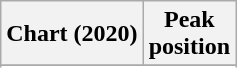<table class="wikitable sortable plainrowheaders" style="text-align:center">
<tr>
<th scope="col">Chart (2020)</th>
<th scope="col">Peak<br>position</th>
</tr>
<tr>
</tr>
<tr>
</tr>
<tr>
</tr>
</table>
